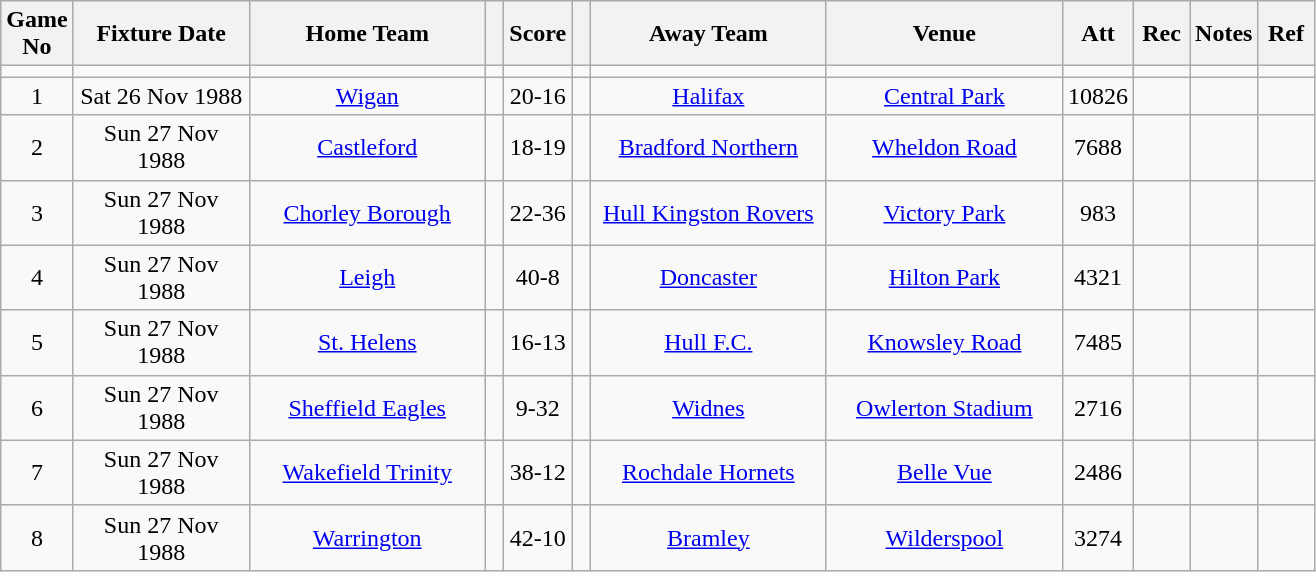<table class="wikitable" style="text-align:center;">
<tr>
<th width=10 abbr="No">Game No</th>
<th width=110 abbr="Date">Fixture Date</th>
<th width=150 abbr="Home Team">Home Team</th>
<th width=5 abbr="space"></th>
<th width=20 abbr="Score">Score</th>
<th width=5 abbr="space"></th>
<th width=150 abbr="Away Team">Away Team</th>
<th width=150 abbr="Venue">Venue</th>
<th width=30 abbr="Att">Att</th>
<th width=30 abbr="Rec">Rec</th>
<th width=20 abbr="Notes">Notes</th>
<th width=30 abbr="Ref">Ref</th>
</tr>
<tr>
<td></td>
<td></td>
<td></td>
<td></td>
<td></td>
<td></td>
<td></td>
<td></td>
<td></td>
<td></td>
<td></td>
<td></td>
</tr>
<tr>
<td>1</td>
<td>Sat 26 Nov 1988</td>
<td><a href='#'>Wigan</a></td>
<td></td>
<td>20-16</td>
<td></td>
<td><a href='#'>Halifax</a></td>
<td><a href='#'>Central Park</a></td>
<td>10826</td>
<td></td>
<td></td>
<td></td>
</tr>
<tr>
<td>2</td>
<td>Sun 27 Nov 1988</td>
<td><a href='#'>Castleford</a></td>
<td></td>
<td>18-19</td>
<td></td>
<td><a href='#'>Bradford Northern</a></td>
<td><a href='#'>Wheldon Road</a></td>
<td>7688</td>
<td></td>
<td></td>
<td></td>
</tr>
<tr>
<td>3</td>
<td>Sun 27 Nov 1988</td>
<td><a href='#'>Chorley Borough</a></td>
<td></td>
<td>22-36</td>
<td></td>
<td><a href='#'>Hull Kingston Rovers</a></td>
<td><a href='#'>Victory Park</a></td>
<td>983</td>
<td></td>
<td></td>
<td></td>
</tr>
<tr>
<td>4</td>
<td>Sun 27 Nov 1988</td>
<td><a href='#'>Leigh</a></td>
<td></td>
<td>40-8</td>
<td></td>
<td><a href='#'>Doncaster</a></td>
<td><a href='#'>Hilton Park</a></td>
<td>4321</td>
<td></td>
<td></td>
<td></td>
</tr>
<tr>
<td>5</td>
<td>Sun 27 Nov 1988</td>
<td><a href='#'>St. Helens</a></td>
<td></td>
<td>16-13</td>
<td></td>
<td><a href='#'>Hull F.C.</a></td>
<td><a href='#'>Knowsley Road</a></td>
<td>7485</td>
<td></td>
<td></td>
<td></td>
</tr>
<tr>
<td>6</td>
<td>Sun 27 Nov 1988</td>
<td><a href='#'>Sheffield Eagles</a></td>
<td></td>
<td>9-32</td>
<td></td>
<td><a href='#'>Widnes</a></td>
<td><a href='#'>Owlerton Stadium</a></td>
<td>2716</td>
<td></td>
<td></td>
<td></td>
</tr>
<tr>
<td>7</td>
<td>Sun 27 Nov 1988</td>
<td><a href='#'>Wakefield Trinity</a></td>
<td></td>
<td>38-12</td>
<td></td>
<td><a href='#'>Rochdale Hornets</a></td>
<td><a href='#'>Belle Vue</a></td>
<td>2486</td>
<td></td>
<td></td>
<td></td>
</tr>
<tr>
<td>8</td>
<td>Sun 27 Nov 1988</td>
<td><a href='#'>Warrington</a></td>
<td></td>
<td>42-10</td>
<td></td>
<td><a href='#'>Bramley</a></td>
<td><a href='#'>Wilderspool</a></td>
<td>3274</td>
<td></td>
<td></td>
<td></td>
</tr>
</table>
